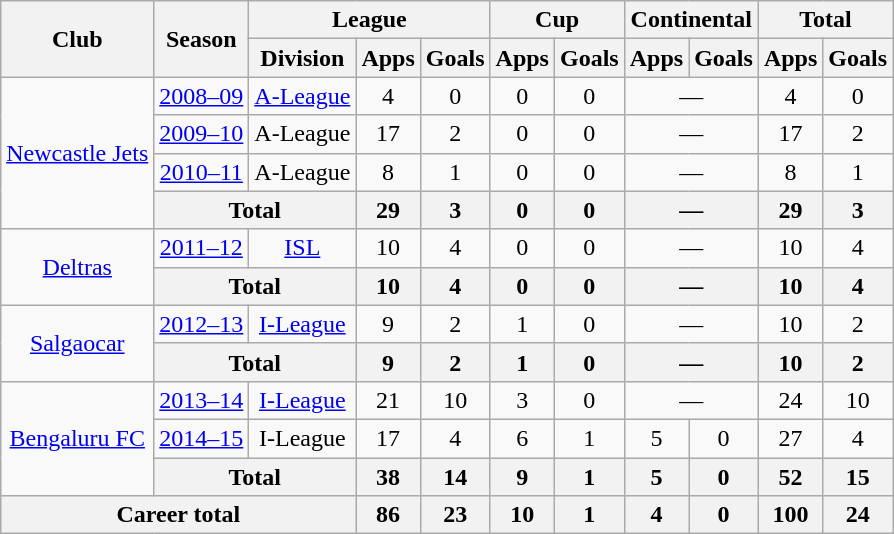<table class="wikitable" style="text-align: center;">
<tr>
<th rowspan="2">Club</th>
<th rowspan="2">Season</th>
<th colspan="3">League</th>
<th colspan="2">Cup</th>
<th colspan="2">Continental</th>
<th colspan="2">Total</th>
</tr>
<tr>
<th>Division</th>
<th>Apps</th>
<th>Goals</th>
<th>Apps</th>
<th>Goals</th>
<th>Apps</th>
<th>Goals</th>
<th>Apps</th>
<th>Goals</th>
</tr>
<tr>
<td rowspan="4"><a href='#'>Newcastle Jets</a></td>
<td><a href='#'>2008–09</a></td>
<td><a href='#'>A-League</a></td>
<td>4</td>
<td>0</td>
<td>0</td>
<td>0</td>
<td colspan="2">—</td>
<td>4</td>
<td>0</td>
</tr>
<tr>
<td><a href='#'>2009–10</a></td>
<td>A-League</td>
<td>17</td>
<td>2</td>
<td>0</td>
<td>0</td>
<td colspan="2">—</td>
<td>17</td>
<td>2</td>
</tr>
<tr>
<td><a href='#'>2010–11</a></td>
<td>A-League</td>
<td>8</td>
<td>1</td>
<td>0</td>
<td>0</td>
<td colspan="2">—</td>
<td>8</td>
<td>1</td>
</tr>
<tr>
<th colspan="2">Total</th>
<th>29</th>
<th>3</th>
<th>0</th>
<th>0</th>
<th colspan="2">—</th>
<th>29</th>
<th>3</th>
</tr>
<tr>
<td rowspan="2"><a href='#'>Deltras</a></td>
<td><a href='#'>2011–12</a></td>
<td><a href='#'>ISL</a></td>
<td>10</td>
<td>4</td>
<td>0</td>
<td>0</td>
<td colspan="2">—</td>
<td>10</td>
<td>4</td>
</tr>
<tr>
<th colspan="2">Total</th>
<th>10</th>
<th>4</th>
<th>0</th>
<th>0</th>
<th colspan="2">—</th>
<th>10</th>
<th>4</th>
</tr>
<tr>
<td rowspan="2"><a href='#'>Salgaocar</a></td>
<td><a href='#'>2012–13</a></td>
<td><a href='#'>I-League</a></td>
<td>9</td>
<td>2</td>
<td>1</td>
<td>0</td>
<td colspan="2">—</td>
<td>10</td>
<td>2</td>
</tr>
<tr>
<th colspan="2">Total</th>
<th>9</th>
<th>2</th>
<th>1</th>
<th>0</th>
<th colspan="2">—</th>
<th>10</th>
<th>2</th>
</tr>
<tr>
<td rowspan="3"><a href='#'>Bengaluru FC</a></td>
<td><a href='#'>2013–14</a></td>
<td rowspan="1"><a href='#'>I-League</a></td>
<td>21</td>
<td>10</td>
<td>3</td>
<td>0</td>
<td colspan="2">—</td>
<td>24</td>
<td>10</td>
</tr>
<tr>
<td><a href='#'>2014–15</a></td>
<td rowspan="1">I-League</td>
<td>17</td>
<td>4</td>
<td>6</td>
<td>1</td>
<td>5</td>
<td>0</td>
<td>27</td>
<td>4</td>
</tr>
<tr>
<th colspan="2">Total</th>
<th>38</th>
<th>14</th>
<th>9</th>
<th>1</th>
<th>5</th>
<th>0</th>
<th>52</th>
<th>15</th>
</tr>
<tr>
<th colspan="3">Career total</th>
<th>86</th>
<th>23</th>
<th>10</th>
<th>1</th>
<th>4</th>
<th>0</th>
<th>100</th>
<th>24</th>
</tr>
</table>
